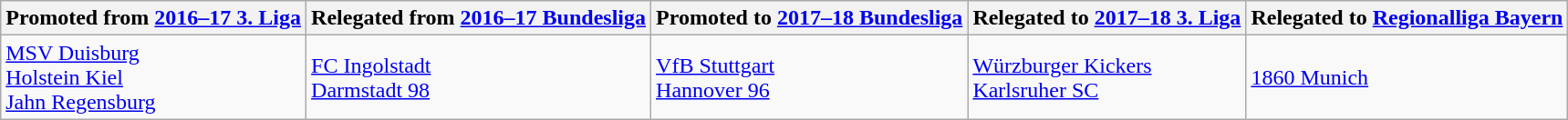<table class="wikitable">
<tr>
<th>Promoted from <a href='#'>2016–17 3. Liga</a></th>
<th>Relegated from <a href='#'>2016–17 Bundesliga</a></th>
<th>Promoted to <a href='#'>2017–18 Bundesliga</a></th>
<th>Relegated to <a href='#'>2017–18 3. Liga</a></th>
<th>Relegated to <a href='#'>Regionalliga Bayern</a></th>
</tr>
<tr>
<td><a href='#'>MSV Duisburg</a><br><a href='#'>Holstein Kiel</a><br><a href='#'>Jahn Regensburg</a></td>
<td><a href='#'>FC Ingolstadt</a><br><a href='#'>Darmstadt 98</a></td>
<td><a href='#'>VfB Stuttgart</a><br><a href='#'>Hannover 96</a></td>
<td><a href='#'>Würzburger Kickers</a><br><a href='#'>Karlsruher SC</a></td>
<td><a href='#'>1860 Munich</a></td>
</tr>
</table>
